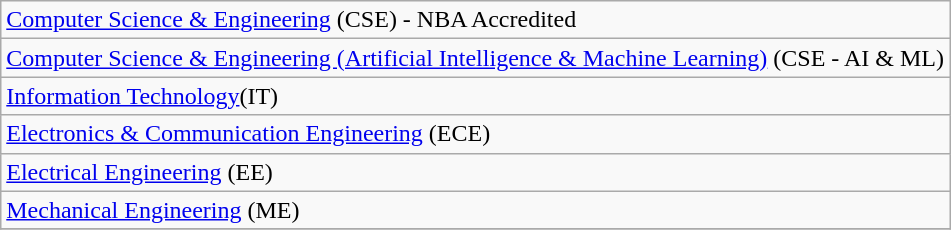<table class="wikitable">
<tr>
<td><a href='#'>Computer Science & Engineering</a> (CSE) - NBA Accredited</td>
</tr>
<tr>
<td><a href='#'>Computer Science & Engineering (Artificial Intelligence & Machine Learning)</a> (CSE - AI & ML)</td>
</tr>
<tr>
<td><a href='#'>Information Technology</a>(IT)</td>
</tr>
<tr>
<td><a href='#'>Electronics & Communication Engineering</a>  (ECE)</td>
</tr>
<tr>
<td><a href='#'>Electrical Engineering</a> (EE)</td>
</tr>
<tr>
<td><a href='#'>Mechanical Engineering</a>  (ME)</td>
</tr>
<tr>
</tr>
</table>
